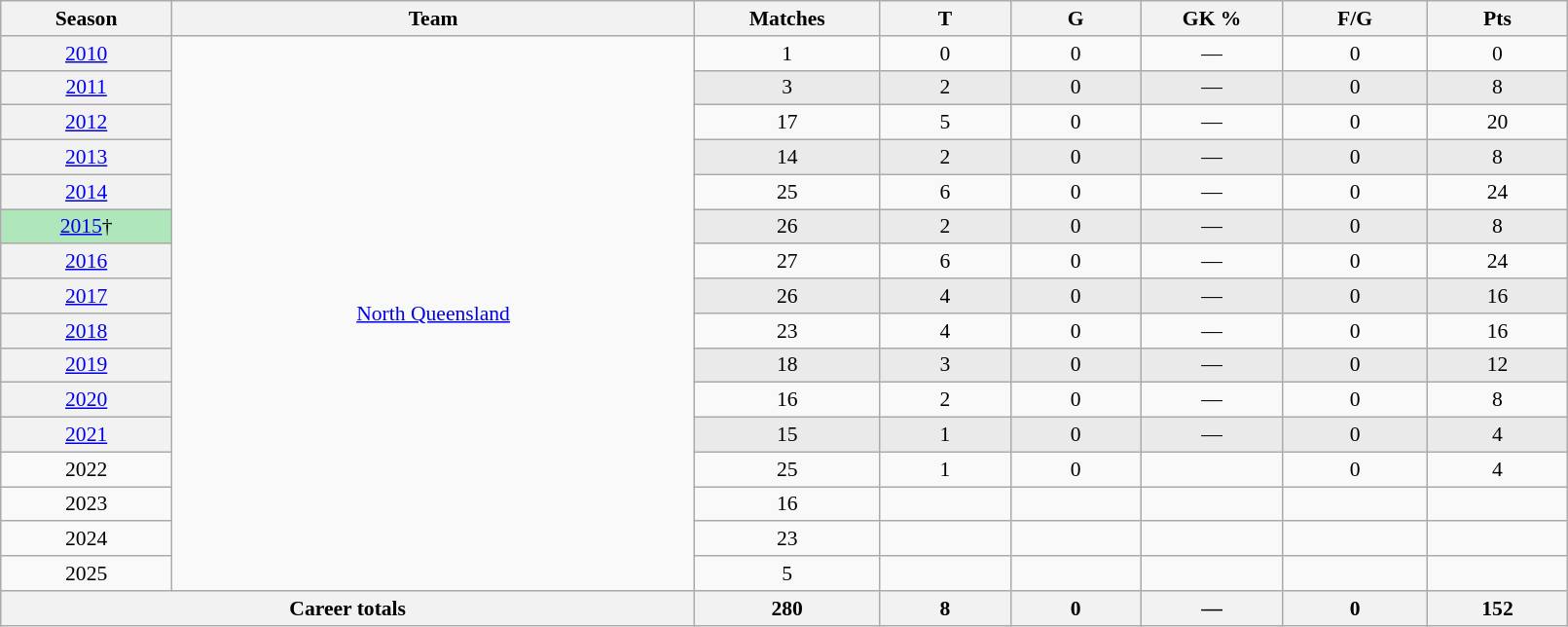<table class="wikitable sortable"  style="font-size:90%; text-align:center; width:85%;">
<tr>
<th width=2%>Season</th>
<th width=8%>Team</th>
<th width=2%>Matches</th>
<th width=2%>T</th>
<th width=2%>G</th>
<th width=2%>GK %</th>
<th width=2%>F/G</th>
<th width=2%>Pts</th>
</tr>
<tr>
<th scope="row" style="text-align:center; font-weight:normal"><a href='#'>2010</a></th>
<td rowspan="16" style="text-align:center;"> <a href='#'>North Queensland</a></td>
<td>1</td>
<td>0</td>
<td>0</td>
<td>—</td>
<td>0</td>
<td>0</td>
</tr>
<tr style="background:#eaeaea;">
<th scope="row" style="text-align:center; font-weight:normal"><a href='#'>2011</a></th>
<td>3</td>
<td>2</td>
<td>0</td>
<td>—</td>
<td>0</td>
<td>8</td>
</tr>
<tr>
<th scope="row" style="text-align:center; font-weight:normal"><a href='#'>2012</a></th>
<td>17</td>
<td>5</td>
<td>0</td>
<td>—</td>
<td>0</td>
<td>20</td>
</tr>
<tr style="background:#eaeaea;">
<th scope="row" style="text-align:center; font-weight:normal"><a href='#'>2013</a></th>
<td>14</td>
<td>2</td>
<td>0</td>
<td>—</td>
<td>0</td>
<td>8</td>
</tr>
<tr>
<th scope="row" style="text-align:center; font-weight:normal"><a href='#'>2014</a></th>
<td>25</td>
<td>6</td>
<td>0</td>
<td>—</td>
<td>0</td>
<td>24</td>
</tr>
<tr style="background:#eaeaea;">
<th scope="row" style="text-align:center; font-weight:normal; background:#afe6ba;"><a href='#'>2015</a>†</th>
<td>26</td>
<td>2</td>
<td>0</td>
<td>—</td>
<td>0</td>
<td>8</td>
</tr>
<tr>
<th scope="row" style="text-align:center; font-weight:normal"><a href='#'>2016</a></th>
<td>27</td>
<td>6</td>
<td>0</td>
<td>—</td>
<td>0</td>
<td>24</td>
</tr>
<tr style="background:#eaeaea;">
<th scope="row" style="text-align:center; font-weight:normal"><a href='#'>2017</a></th>
<td>26</td>
<td>4</td>
<td>0</td>
<td>—</td>
<td>0</td>
<td>16</td>
</tr>
<tr>
<th scope="row" style="text-align:center; font-weight:normal"><a href='#'>2018</a></th>
<td>23</td>
<td>4</td>
<td>0</td>
<td>—</td>
<td>0</td>
<td>16</td>
</tr>
<tr style="background:#eaeaea;">
<th scope="row" style="text-align:center; font-weight:normal"><a href='#'>2019</a></th>
<td>18</td>
<td>3</td>
<td>0</td>
<td>—</td>
<td>0</td>
<td>12</td>
</tr>
<tr>
<th scope="row" style="text-align:center; font-weight:normal"><a href='#'>2020</a></th>
<td>16</td>
<td>2</td>
<td>0</td>
<td>—</td>
<td>0</td>
<td>8</td>
</tr>
<tr style="background:#eaeaea;">
<th scope="row" style="text-align:center; font-weight:normal"><a href='#'>2021</a></th>
<td>15</td>
<td>1</td>
<td>0</td>
<td>—</td>
<td>0</td>
<td>4</td>
</tr>
<tr>
<td>2022</td>
<td>25</td>
<td>1</td>
<td>0</td>
<td></td>
<td>0</td>
<td>4</td>
</tr>
<tr>
<td>2023</td>
<td>16</td>
<td></td>
<td></td>
<td></td>
<td></td>
<td></td>
</tr>
<tr>
<td>2024</td>
<td>23</td>
<td></td>
<td></td>
<td></td>
<td></td>
<td></td>
</tr>
<tr>
<td>2025</td>
<td>5</td>
<td></td>
<td></td>
<td></td>
<td></td>
<td></td>
</tr>
<tr class="sortbottom">
<th colspan="2">Career totals</th>
<th>280</th>
<th>8</th>
<th>0</th>
<th>—</th>
<th>0</th>
<th>152</th>
</tr>
</table>
